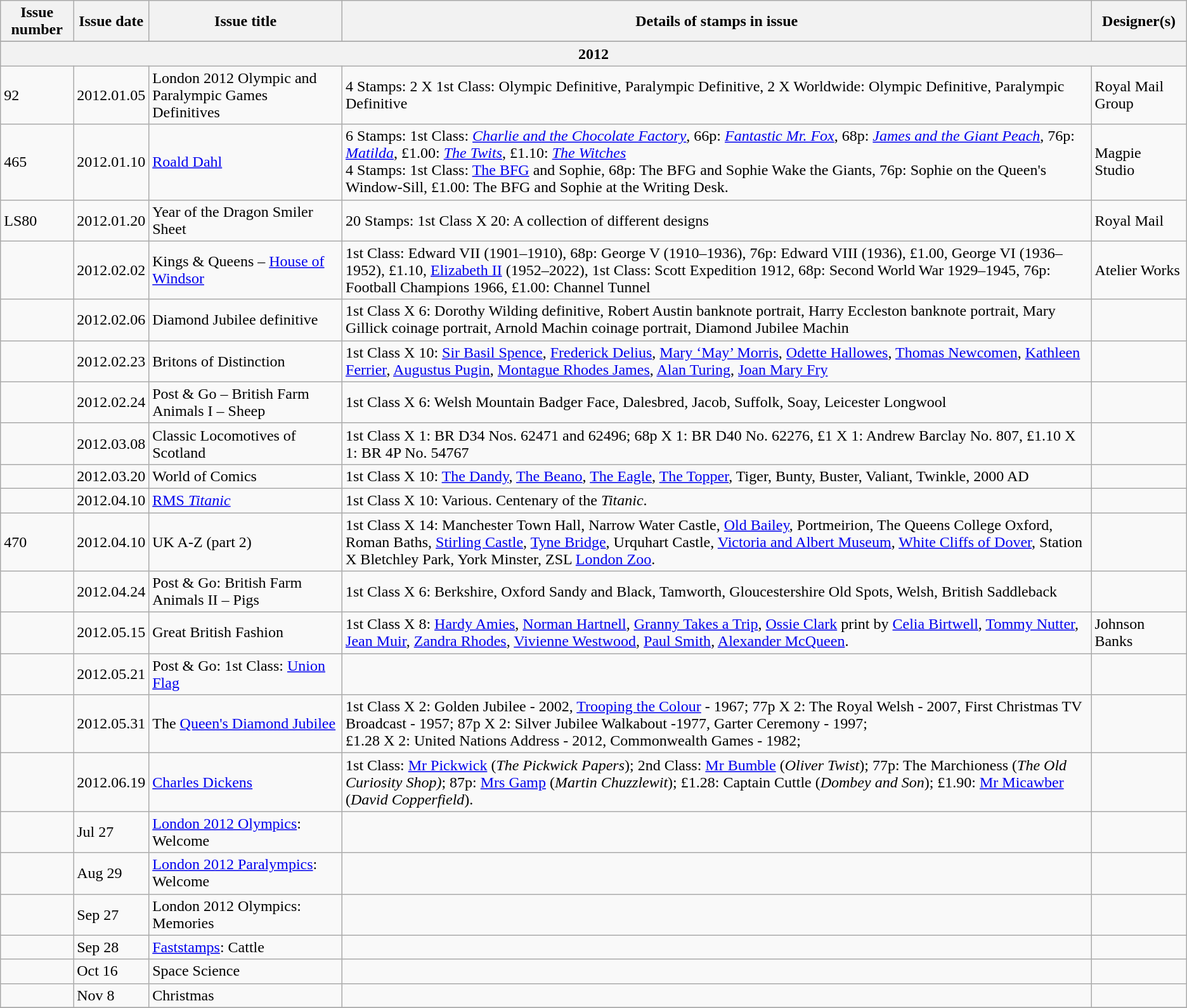<table class="wikitable">
<tr>
<th>Issue number</th>
<th>Issue date</th>
<th>Issue title</th>
<th>Details of stamps in issue</th>
<th>Designer(s)</th>
</tr>
<tr>
</tr>
<tr>
</tr>
<tr>
<th colspan=5>2012</th>
</tr>
<tr>
<td>92</td>
<td>2012.01.05</td>
<td>London 2012 Olympic and Paralympic Games Definitives</td>
<td>4 Stamps: 2 X 1st Class: Olympic Definitive, Paralympic Definitive, 2 X Worldwide: Olympic Definitive, Paralympic Definitive</td>
<td>Royal Mail Group</td>
</tr>
<tr>
<td>465</td>
<td>2012.01.10</td>
<td><a href='#'>Roald Dahl</a></td>
<td>6 Stamps: 1st Class: <em><a href='#'>Charlie and the Chocolate Factory</a></em>,  66p: <em><a href='#'>Fantastic Mr. Fox</a></em>, 68p: <em><a href='#'>James and the Giant Peach</a></em>, 76p: <em><a href='#'>Matilda</a></em>, £1.00: <em><a href='#'>The Twits</a></em>, £1.10: <em><a href='#'>The Witches</a></em><br>4 Stamps: 1st Class: <a href='#'>The BFG</a> and Sophie, 68p: The BFG and Sophie Wake the Giants, 76p: Sophie on the Queen's Window-Sill, £1.00: The BFG and Sophie at the Writing Desk.</td>
<td>Magpie Studio</td>
</tr>
<tr>
<td>LS80</td>
<td>2012.01.20</td>
<td>Year of the Dragon Smiler Sheet</td>
<td>20 Stamps: 1st Class X 20: A collection of different designs</td>
<td>Royal Mail</td>
</tr>
<tr>
<td></td>
<td>2012.02.02</td>
<td>Kings & Queens – <a href='#'>House of Windsor</a></td>
<td>1st Class: Edward VII (1901–1910), 68p: George V (1910–1936), 76p: Edward VIII (1936), £1.00, George VI (1936–1952), £1.10, <a href='#'>Elizabeth II</a> (1952–2022), 1st Class: Scott Expedition 1912, 68p: Second World War 1929–1945, 76p: Football Champions 1966, £1.00: Channel Tunnel</td>
<td>Atelier Works</td>
</tr>
<tr>
<td></td>
<td>2012.02.06</td>
<td>Diamond Jubilee definitive</td>
<td>1st Class X 6: Dorothy Wilding definitive, Robert Austin banknote portrait, Harry Eccleston banknote portrait, Mary Gillick coinage portrait, Arnold Machin coinage portrait, Diamond Jubilee Machin</td>
<td></td>
</tr>
<tr>
<td></td>
<td>2012.02.23</td>
<td>Britons of Distinction</td>
<td>1st Class X 10: <a href='#'>Sir Basil Spence</a>, <a href='#'>Frederick Delius</a>, <a href='#'>Mary ‘May’ Morris</a>, <a href='#'>Odette Hallowes</a>, <a href='#'>Thomas Newcomen</a>, <a href='#'>Kathleen Ferrier</a>, <a href='#'>Augustus Pugin</a>, <a href='#'>Montague Rhodes James</a>, <a href='#'>Alan Turing</a>, <a href='#'>Joan Mary Fry</a></td>
<td></td>
</tr>
<tr>
<td></td>
<td>2012.02.24</td>
<td>Post & Go – British Farm Animals I – Sheep</td>
<td>1st Class X 6: Welsh Mountain Badger Face, Dalesbred, Jacob, Suffolk, Soay, Leicester Longwool</td>
<td></td>
</tr>
<tr>
<td></td>
<td>2012.03.08</td>
<td>Classic Locomotives of Scotland</td>
<td>1st Class X 1: BR D34 Nos. 62471 and 62496; 68p X 1: BR D40 No. 62276, £1 X 1: Andrew Barclay No. 807, £1.10 X 1: BR 4P No. 54767</td>
<td></td>
</tr>
<tr>
<td></td>
<td>2012.03.20</td>
<td>World of Comics</td>
<td>1st Class X 10: <a href='#'>The Dandy</a>, <a href='#'>The Beano</a>, <a href='#'>The Eagle</a>, <a href='#'>The Topper</a>, Tiger, Bunty, Buster, Valiant, Twinkle, 2000 AD</td>
<td></td>
</tr>
<tr>
<td></td>
<td>2012.04.10</td>
<td><a href='#'>RMS <em>Titanic</em></a></td>
<td>1st Class X 10: Various. Centenary of the <em>Titanic</em>.</td>
<td></td>
</tr>
<tr>
<td>470</td>
<td>2012.04.10</td>
<td>UK A-Z (part 2)</td>
<td>1st Class X 14: Manchester Town Hall, Narrow Water Castle, <a href='#'>Old Bailey</a>, Portmeirion, The Queens College Oxford, Roman Baths, <a href='#'>Stirling Castle</a>, <a href='#'>Tyne Bridge</a>, Urquhart Castle, <a href='#'>Victoria and Albert Museum</a>, <a href='#'>White Cliffs of Dover</a>, Station X Bletchley Park, York Minster, ZSL <a href='#'>London Zoo</a>.</td>
<td></td>
</tr>
<tr>
<td></td>
<td>2012.04.24</td>
<td>Post & Go: British Farm Animals II – Pigs</td>
<td>1st Class X 6: Berkshire, Oxford Sandy and Black, Tamworth, Gloucestershire Old Spots, Welsh, British Saddleback</td>
<td></td>
</tr>
<tr>
<td></td>
<td>2012.05.15</td>
<td>Great British Fashion</td>
<td>1st Class X 8: <a href='#'>Hardy Amies</a>, <a href='#'>Norman Hartnell</a>, <a href='#'>Granny Takes a Trip</a>, <a href='#'>Ossie Clark</a> print by <a href='#'>Celia Birtwell</a>, <a href='#'>Tommy Nutter</a>, <a href='#'>Jean Muir</a>, <a href='#'>Zandra Rhodes</a>, <a href='#'>Vivienne Westwood</a>, <a href='#'>Paul Smith</a>, <a href='#'>Alexander McQueen</a>.</td>
<td>Johnson Banks</td>
</tr>
<tr>
<td></td>
<td>2012.05.21</td>
<td>Post & Go: 1st Class: <a href='#'>Union Flag</a></td>
<td></td>
<td></td>
</tr>
<tr>
<td></td>
<td>2012.05.31</td>
<td>The <a href='#'>Queen's Diamond Jubilee</a></td>
<td>1st Class X 2: Golden Jubilee - 2002, <a href='#'>Trooping the Colour</a> - 1967; 77p X 2: The Royal Welsh - 2007, First Christmas TV Broadcast - 1957; 87p X 2: Silver Jubilee Walkabout -1977, Garter Ceremony - 1997;<br>£1.28 X 2: United Nations Address - 2012, Commonwealth Games - 1982;</td>
<td></td>
</tr>
<tr>
<td></td>
<td>2012.06.19</td>
<td><a href='#'>Charles Dickens</a></td>
<td>1st Class: <a href='#'>Mr Pickwick</a> (<em>The Pickwick Papers</em>); 2nd Class: <a href='#'>Mr Bumble</a> (<em>Oliver Twist</em>); 77p: The Marchioness (<em>The Old Curiosity Shop)</em>; 87p: <a href='#'>Mrs Gamp</a> (<em>Martin Chuzzlewit</em>); £1.28: Captain Cuttle (<em>Dombey and Son</em>); £1.90: <a href='#'>Mr Micawber</a> (<em>David Copperfield</em>).</td>
<td></td>
</tr>
<tr>
<td></td>
<td>Jul 27</td>
<td><a href='#'>London 2012 Olympics</a>: Welcome</td>
<td></td>
<td></td>
</tr>
<tr>
<td></td>
<td>Aug 29</td>
<td><a href='#'>London 2012 Paralympics</a>: Welcome</td>
<td></td>
<td></td>
</tr>
<tr>
<td></td>
<td>Sep 27</td>
<td>London 2012 Olympics: Memories</td>
<td></td>
<td></td>
</tr>
<tr>
<td></td>
<td>Sep 28</td>
<td><a href='#'>Faststamps</a>: Cattle</td>
<td></td>
<td></td>
</tr>
<tr>
<td></td>
<td>Oct 16</td>
<td>Space Science</td>
<td></td>
<td></td>
</tr>
<tr>
<td></td>
<td>Nov 8</td>
<td>Christmas</td>
<td></td>
<td></td>
</tr>
<tr>
</tr>
</table>
